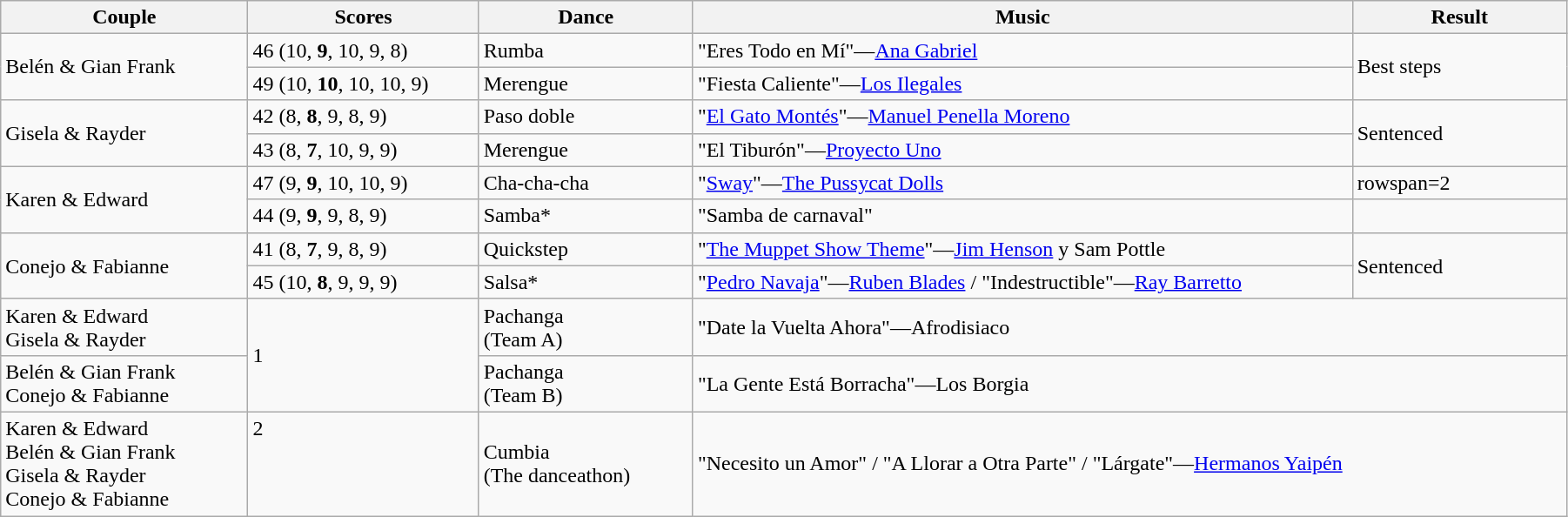<table class="wikitable sortable" style="width:95%; white-space:nowrap;">
<tr>
<th style="width:15%;">Couple</th>
<th style="width:14%;">Scores</th>
<th style="width:13%;">Dance</th>
<th style="width:40%;">Music</th>
<th style="width:13%;">Result</th>
</tr>
<tr>
<td rowspan=2>Belén & Gian Frank</td>
<td>46 (10, <strong>9</strong>, 10, 9, 8)</td>
<td>Rumba</td>
<td>"Eres Todo en Mí"—<a href='#'>Ana Gabriel</a></td>
<td rowspan=2>Best steps</td>
</tr>
<tr>
<td>49 (10, <strong>10</strong>, 10, 10, 9)</td>
<td>Merengue</td>
<td>"Fiesta Caliente"—<a href='#'>Los Ilegales</a></td>
</tr>
<tr>
<td rowspan=2>Gisela & Rayder</td>
<td>42 (8, <strong>8</strong>, 9, 8, 9)</td>
<td>Paso doble</td>
<td>"<a href='#'>El Gato Montés</a>"—<a href='#'>Manuel Penella Moreno</a></td>
<td rowspan=2>Sentenced</td>
</tr>
<tr>
<td>43 (8, <strong>7</strong>, 10, 9, 9)</td>
<td>Merengue</td>
<td>"El Tiburón"—<a href='#'>Proyecto Uno</a></td>
</tr>
<tr>
<td rowspan=2>Karen & Edward</td>
<td>47 (9, <strong>9</strong>, 10, 10, 9)</td>
<td>Cha-cha-cha</td>
<td>"<a href='#'>Sway</a>"—<a href='#'>The Pussycat Dolls</a></td>
<td>rowspan=2 </td>
</tr>
<tr>
<td>44 (9, <strong>9</strong>, 9, 8, 9)</td>
<td>Samba*</td>
<td>"Samba de carnaval"</td>
</tr>
<tr>
<td rowspan=2>Conejo & Fabianne</td>
<td>41 (8, <strong>7</strong>, 9, 8, 9)</td>
<td>Quickstep</td>
<td>"<a href='#'>The Muppet Show Theme</a>"—<a href='#'>Jim Henson</a> y Sam Pottle</td>
<td rowspan=2>Sentenced</td>
</tr>
<tr>
<td>45 (10, <strong>8</strong>, 9, 9, 9)</td>
<td>Salsa*</td>
<td>"<a href='#'>Pedro Navaja</a>"—<a href='#'>Ruben Blades</a> / "Indestructible"—<a href='#'>Ray Barretto</a></td>
</tr>
<tr>
<td>Karen & Edward<br>Gisela & Rayder</td>
<td rowspan=2>1</td>
<td>Pachanga<br>(Team A)</td>
<td colspan=2>"Date la Vuelta Ahora"—Afrodisiaco</td>
</tr>
<tr>
<td>Belén & Gian Frank<br>Conejo & Fabianne</td>
<td>Pachanga<br>(Team B)</td>
<td colspan=2>"La Gente Está Borracha"—Los Borgia</td>
</tr>
<tr>
<td>Karen & Edward<br>Belén & Gian Frank<br>Gisela & Rayder<br>Conejo & Fabianne</td>
<td valign="top">2</td>
<td>Cumbia<br>(The danceathon)</td>
<td colspan=2>"Necesito un Amor" / "A Llorar a Otra Parte" / "Lárgate"—<a href='#'>Hermanos Yaipén</a></td>
</tr>
</table>
